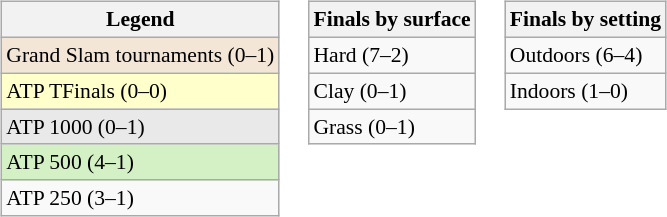<table>
<tr valign=top>
<td><br><table class=wikitable style=font-size:90%>
<tr>
<th>Legend</th>
</tr>
<tr style=background:#f3e6d7>
<td>Grand Slam tournaments (0–1)</td>
</tr>
<tr style=background:#ffc>
<td>ATP TFinals (0–0)</td>
</tr>
<tr style=background:#e9e9e9>
<td>ATP 1000 (0–1)</td>
</tr>
<tr style=background:#d4f1c5>
<td>ATP 500 (4–1)</td>
</tr>
<tr>
<td>ATP 250 (3–1)</td>
</tr>
</table>
</td>
<td><br><table class=wikitable style=font-size:90%>
<tr>
<th>Finals by surface</th>
</tr>
<tr>
<td>Hard (7–2)</td>
</tr>
<tr>
<td>Clay (0–1)</td>
</tr>
<tr>
<td>Grass (0–1)</td>
</tr>
</table>
</td>
<td><br><table class=wikitable style=font-size:90%>
<tr>
<th>Finals by setting</th>
</tr>
<tr>
<td>Outdoors (6–4)</td>
</tr>
<tr>
<td>Indoors (1–0)</td>
</tr>
</table>
</td>
</tr>
</table>
